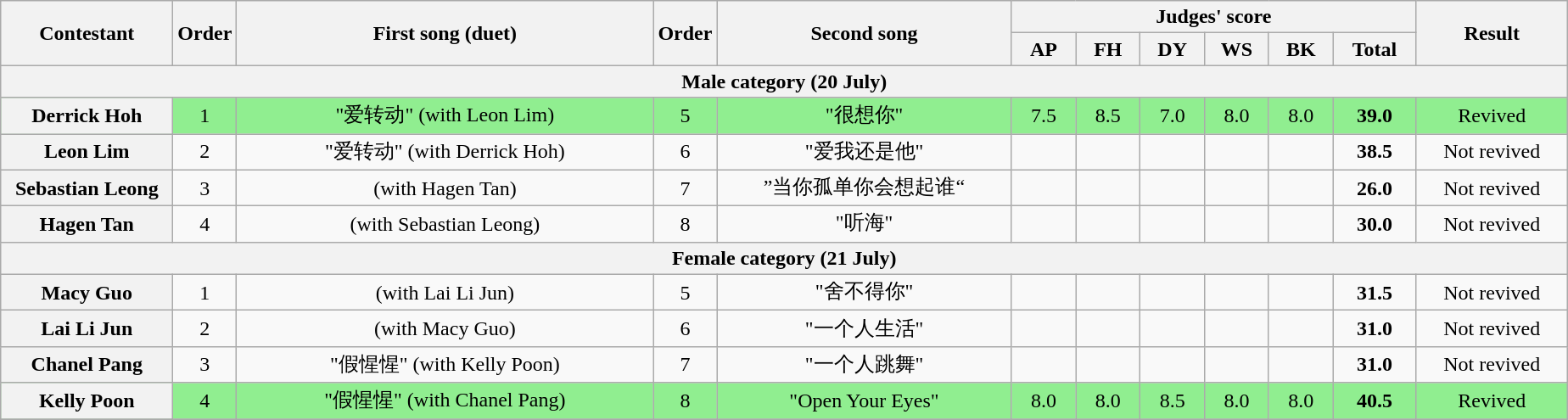<table class="wikitable plainrowheaders" style="text-align:center;">
<tr>
<th rowspan=2 scope="col" style="width:8em;">Contestant</th>
<th rowspan=2 scope="col">Order</th>
<th rowspan=2 scope="col" style="width:20em;">First song (duet)</th>
<th rowspan=2 scope="col">Order</th>
<th rowspan=2 scope="col" style="width:14em;">Second song</th>
<th colspan=6 scope="col">Judges' score</th>
<th rowspan=2 scope="col" style="width:7em;">Result</th>
</tr>
<tr>
<th style="width:2.7em;">AP</th>
<th style="width:2.7em;">FH</th>
<th style="width:2.7em;">DY</th>
<th style="width:2.7em;">WS</th>
<th style="width:2.7em;">BK</th>
<th style="width:3.6em;">Total</th>
</tr>
<tr>
<th colspan=12>Male category (20 July)</th>
</tr>
<tr style="background:lightgreen;">
<th scope="row">Derrick Hoh</th>
<td>1</td>
<td>"爱转动" (with Leon Lim)</td>
<td>5</td>
<td>"很想你"</td>
<td>7.5</td>
<td>8.5</td>
<td>7.0</td>
<td>8.0</td>
<td>8.0</td>
<td><strong>39.0</strong></td>
<td>Revived</td>
</tr>
<tr>
<th scope="row">Leon Lim</th>
<td>2</td>
<td>"爱转动" (with Derrick Hoh)</td>
<td>6</td>
<td>"爱我还是他"</td>
<td></td>
<td></td>
<td></td>
<td></td>
<td></td>
<td><strong>38.5</strong></td>
<td>Not revived</td>
</tr>
<tr>
<th scope="row">Sebastian Leong</th>
<td>3</td>
<td>(with Hagen Tan)</td>
<td>7</td>
<td>”当你孤单你会想起谁“</td>
<td></td>
<td></td>
<td></td>
<td></td>
<td></td>
<td><strong>26.0</strong></td>
<td>Not revived</td>
</tr>
<tr>
<th scope="row">Hagen Tan</th>
<td>4</td>
<td>(with Sebastian Leong)</td>
<td>8</td>
<td>"听海"</td>
<td></td>
<td></td>
<td></td>
<td></td>
<td></td>
<td><strong>30.0</strong></td>
<td>Not revived</td>
</tr>
<tr>
<th colspan=12>Female category (21 July)</th>
</tr>
<tr>
<th scope="row">Macy Guo</th>
<td>1</td>
<td>(with Lai Li Jun)</td>
<td>5</td>
<td>"舍不得你"</td>
<td></td>
<td></td>
<td></td>
<td></td>
<td></td>
<td><strong>31.5</strong></td>
<td>Not revived</td>
</tr>
<tr>
<th scope="row">Lai Li Jun</th>
<td>2</td>
<td>(with Macy Guo)</td>
<td>6</td>
<td>"一个人生活"</td>
<td></td>
<td></td>
<td></td>
<td></td>
<td></td>
<td><strong>31.0</strong></td>
<td>Not revived</td>
</tr>
<tr>
<th scope="row">Chanel Pang</th>
<td>3</td>
<td>"假惺惺" (with Kelly Poon)</td>
<td>7</td>
<td>"一个人跳舞"</td>
<td></td>
<td></td>
<td></td>
<td></td>
<td></td>
<td><strong>31.0</strong></td>
<td>Not revived</td>
</tr>
<tr style="background:lightgreen;">
<th scope="row">Kelly Poon</th>
<td>4</td>
<td>"假惺惺" (with Chanel Pang)</td>
<td>8</td>
<td>"Open Your Eyes"</td>
<td>8.0</td>
<td>8.0</td>
<td>8.5</td>
<td>8.0</td>
<td>8.0</td>
<td><strong>40.5</strong></td>
<td>Revived</td>
</tr>
<tr>
</tr>
</table>
